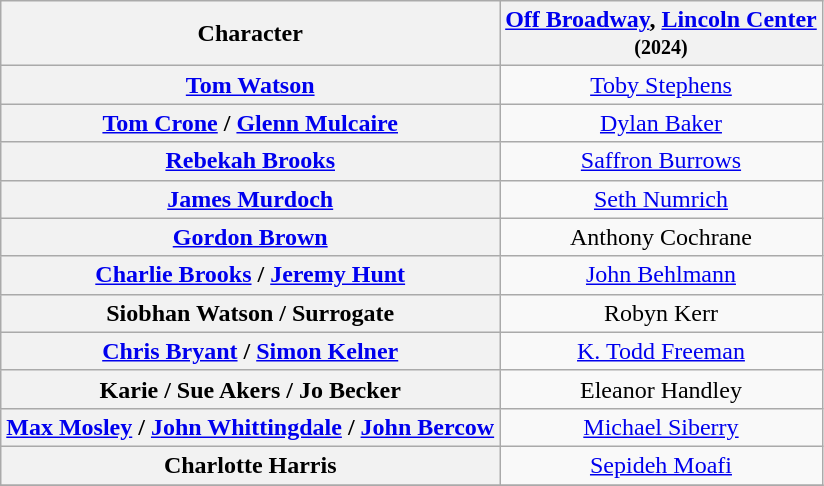<table class="wikitable" style="width:1000;">
<tr>
<th>Character</th>
<th><a href='#'>Off Broadway</a>, <a href='#'>Lincoln Center</a><br><small>(2024)</small></th>
</tr>
<tr>
<th><a href='#'>Tom Watson</a></th>
<td colspan='1' align=center><a href='#'>Toby Stephens</a></td>
</tr>
<tr>
<th><a href='#'>Tom Crone</a> / <a href='#'>Glenn Mulcaire</a></th>
<td colspan='1' align=center><a href='#'>Dylan Baker</a></td>
</tr>
<tr>
<th><a href='#'>Rebekah Brooks</a></th>
<td colspan='1' align=center><a href='#'>Saffron Burrows</a></td>
</tr>
<tr>
<th><a href='#'>James Murdoch</a></th>
<td colspan='1' align=center><a href='#'>Seth Numrich</a></td>
</tr>
<tr>
<th><a href='#'>Gordon Brown</a></th>
<td colspan='1' align=center>Anthony Cochrane</td>
</tr>
<tr>
<th><a href='#'>Charlie Brooks</a> / <a href='#'>Jeremy Hunt</a></th>
<td colspan='1' align=center><a href='#'>John Behlmann</a></td>
</tr>
<tr>
<th>Siobhan Watson / Surrogate</th>
<td colspan='1' align=center>Robyn Kerr</td>
</tr>
<tr>
<th><a href='#'>Chris Bryant</a> / <a href='#'>Simon Kelner</a></th>
<td colspan='1' align=center><a href='#'>K. Todd Freeman</a></td>
</tr>
<tr>
<th>Karie / Sue Akers / Jo Becker</th>
<td colspan='1' align=center>Eleanor Handley</td>
</tr>
<tr>
<th><a href='#'>Max Mosley</a> / <a href='#'>John Whittingdale</a> / <a href='#'>John Bercow</a></th>
<td colspan='1' align=center><a href='#'>Michael Siberry</a></td>
</tr>
<tr>
<th>Charlotte Harris</th>
<td colspan='1' align=center><a href='#'>Sepideh Moafi</a></td>
</tr>
<tr>
</tr>
</table>
